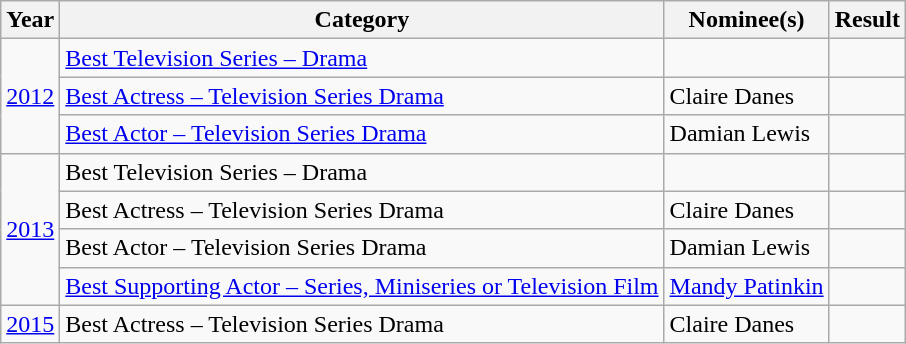<table class="wikitable">
<tr>
<th>Year</th>
<th>Category</th>
<th>Nominee(s)</th>
<th>Result</th>
</tr>
<tr>
<td rowspan="3"><a href='#'>2012</a></td>
<td><a href='#'>Best Television Series – Drama</a></td>
<td></td>
<td></td>
</tr>
<tr>
<td><a href='#'>Best Actress – Television Series Drama</a></td>
<td>Claire Danes</td>
<td></td>
</tr>
<tr>
<td><a href='#'>Best Actor – Television Series Drama</a></td>
<td>Damian Lewis</td>
<td></td>
</tr>
<tr>
<td rowspan="4"><a href='#'>2013</a></td>
<td>Best Television Series – Drama</td>
<td></td>
<td></td>
</tr>
<tr>
<td>Best Actress – Television Series Drama</td>
<td>Claire Danes</td>
<td></td>
</tr>
<tr>
<td>Best Actor – Television Series Drama</td>
<td>Damian Lewis</td>
<td></td>
</tr>
<tr>
<td><a href='#'>Best Supporting Actor – Series, Miniseries or Television Film</a></td>
<td><a href='#'>Mandy Patinkin</a></td>
<td></td>
</tr>
<tr>
<td rowspan="1"><a href='#'>2015</a></td>
<td>Best Actress – Television Series Drama</td>
<td>Claire Danes</td>
<td></td>
</tr>
</table>
